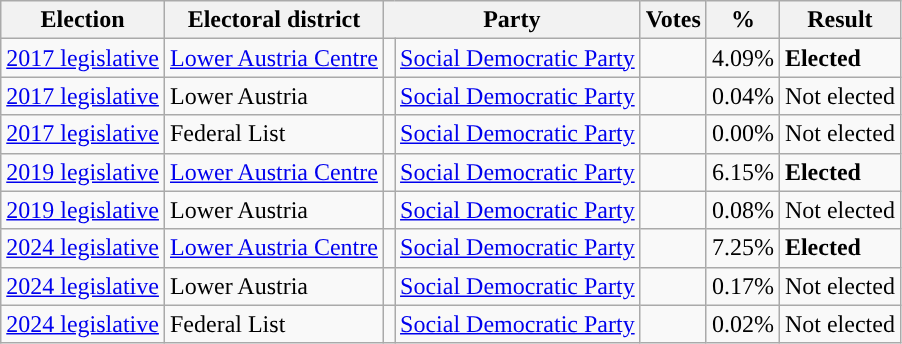<table class="wikitable" style="text-align:left;">
<tr>
<th scope=col>Election</th>
<th scope=col>Electoral district</th>
<th scope=col colspan="2">Party</th>
<th scope=col>Votes</th>
<th scope=col>%</th>
<th scope=col>Result</th>
</tr>
<tr>
<td><a href='#'>2017 legislative</a></td>
<td><a href='#'>Lower Austria Centre</a></td>
<td style="background:"></td>
<td><a href='#'>Social Democratic Party</a></td>
<td align=right></td>
<td align=right>4.09%</td>
<td><strong>Elected</strong></td>
</tr>
<tr>
<td><a href='#'>2017 legislative</a></td>
<td>Lower Austria</td>
<td style="background:"></td>
<td><a href='#'>Social Democratic Party</a></td>
<td align=right></td>
<td align=right>0.04%</td>
<td>Not elected</td>
</tr>
<tr>
<td><a href='#'>2017 legislative</a></td>
<td>Federal List</td>
<td style="background:"></td>
<td><a href='#'>Social Democratic Party</a></td>
<td align=right></td>
<td align=right>0.00%</td>
<td>Not elected</td>
</tr>
<tr>
<td><a href='#'>2019 legislative</a></td>
<td><a href='#'>Lower Austria Centre</a></td>
<td style="background:"></td>
<td><a href='#'>Social Democratic Party</a></td>
<td align=right></td>
<td align=right>6.15%</td>
<td><strong>Elected</strong></td>
</tr>
<tr>
<td><a href='#'>2019 legislative</a></td>
<td>Lower Austria</td>
<td style="background:"></td>
<td><a href='#'>Social Democratic Party</a></td>
<td align=right></td>
<td align=right>0.08%</td>
<td>Not elected</td>
</tr>
<tr>
<td><a href='#'>2024 legislative</a></td>
<td><a href='#'>Lower Austria Centre</a></td>
<td style="background:"></td>
<td><a href='#'>Social Democratic Party</a></td>
<td align=right></td>
<td align=right>7.25%</td>
<td><strong>Elected</strong></td>
</tr>
<tr>
<td><a href='#'>2024 legislative</a></td>
<td>Lower Austria</td>
<td style="background:"></td>
<td><a href='#'>Social Democratic Party</a></td>
<td align=right></td>
<td align=right>0.17%</td>
<td>Not elected</td>
</tr>
<tr>
<td><a href='#'>2024 legislative</a></td>
<td>Federal List</td>
<td style="background:"></td>
<td><a href='#'>Social Democratic Party</a></td>
<td align=right></td>
<td align=right>0.02%</td>
<td>Not elected</td>
</tr>
</table>
